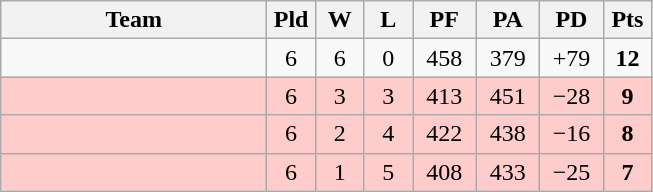<table class="wikitable" style="text-align:center;">
<tr>
<th width=170>Team</th>
<th width=25>Pld</th>
<th width=25>W</th>
<th width=25>L</th>
<th width=35>PF</th>
<th width=35>PA</th>
<th width=35>PD</th>
<th width=25>Pts</th>
</tr>
<tr>
<td align="left"></td>
<td>6</td>
<td>6</td>
<td>0</td>
<td>458</td>
<td>379</td>
<td>+79</td>
<td><strong>12</strong></td>
</tr>
<tr bgcolor=#fcc>
<td align="left"></td>
<td>6</td>
<td>3</td>
<td>3</td>
<td>413</td>
<td>451</td>
<td>−28</td>
<td><strong>9</strong></td>
</tr>
<tr bgcolor=#fcc>
<td align="left"></td>
<td>6</td>
<td>2</td>
<td>4</td>
<td>422</td>
<td>438</td>
<td>−16</td>
<td><strong>8</strong></td>
</tr>
<tr bgcolor=#fcc>
<td align="left"></td>
<td>6</td>
<td>1</td>
<td>5</td>
<td>408</td>
<td>433</td>
<td>−25</td>
<td><strong>7</strong></td>
</tr>
</table>
